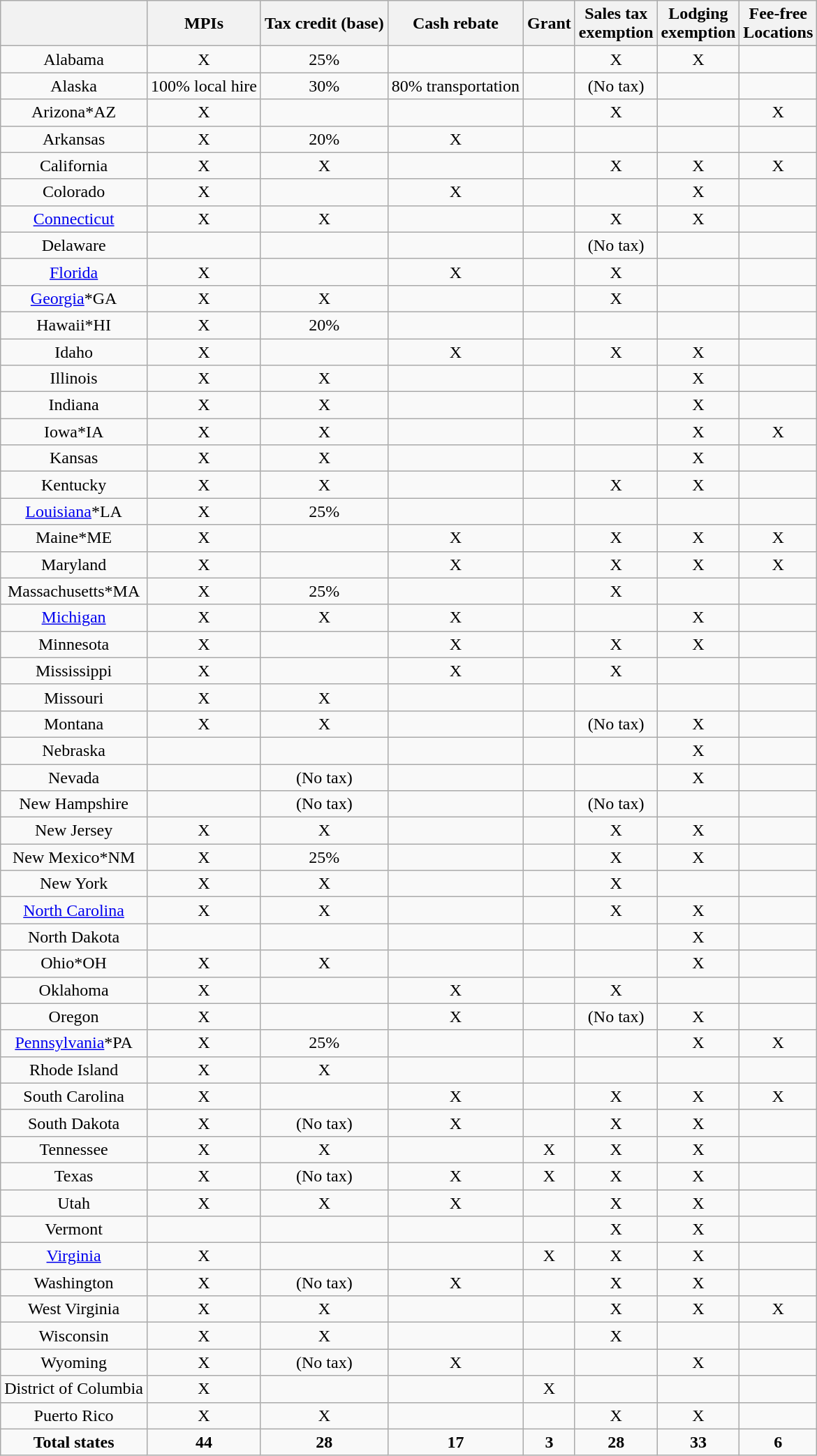<table class="wikitable collapsible collapsed" style="text-align:center">
<tr>
<th></th>
<th>MPIs</th>
<th>Tax credit (base)</th>
<th>Cash rebate</th>
<th>Grant</th>
<th>Sales tax <br>exemption</th>
<th>Lodging <br>exemption</th>
<th>Fee-free <br>Locations</th>
</tr>
<tr>
<td>Alabama</td>
<td>X</td>
<td>25%</td>
<td></td>
<td></td>
<td>X</td>
<td>X</td>
<td></td>
</tr>
<tr>
<td>Alaska</td>
<td>100% local hire</td>
<td>30%</td>
<td>80% transportation</td>
<td></td>
<td>(No tax)</td>
<td></td>
<td></td>
</tr>
<tr>
<td>Arizona*AZ</td>
<td>X</td>
<td></td>
<td></td>
<td></td>
<td>X</td>
<td></td>
<td>X</td>
</tr>
<tr>
<td>Arkansas</td>
<td>X</td>
<td>20%</td>
<td>X</td>
<td></td>
<td></td>
<td></td>
<td></td>
</tr>
<tr>
<td>California</td>
<td>X</td>
<td>X</td>
<td></td>
<td></td>
<td>X</td>
<td>X</td>
<td>X</td>
</tr>
<tr>
<td>Colorado</td>
<td>X</td>
<td></td>
<td>X</td>
<td></td>
<td></td>
<td>X</td>
<td></td>
</tr>
<tr>
<td><a href='#'>Connecticut</a></td>
<td>X</td>
<td>X</td>
<td></td>
<td></td>
<td>X</td>
<td>X</td>
<td></td>
</tr>
<tr>
<td>Delaware</td>
<td></td>
<td></td>
<td></td>
<td></td>
<td>(No tax)</td>
<td></td>
<td></td>
</tr>
<tr>
<td><a href='#'>Florida</a></td>
<td>X</td>
<td></td>
<td>X</td>
<td></td>
<td>X</td>
<td></td>
<td></td>
</tr>
<tr>
<td><a href='#'>Georgia</a>*GA</td>
<td>X</td>
<td>X</td>
<td></td>
<td></td>
<td>X</td>
<td></td>
<td></td>
</tr>
<tr>
<td>Hawaii*HI</td>
<td>X</td>
<td>20%</td>
<td></td>
<td></td>
<td></td>
<td></td>
<td></td>
</tr>
<tr>
<td>Idaho</td>
<td>X</td>
<td></td>
<td>X</td>
<td></td>
<td>X</td>
<td>X</td>
<td></td>
</tr>
<tr>
<td>Illinois</td>
<td>X</td>
<td>X</td>
<td></td>
<td></td>
<td></td>
<td>X</td>
<td></td>
</tr>
<tr>
<td>Indiana</td>
<td>X</td>
<td>X</td>
<td></td>
<td></td>
<td></td>
<td>X</td>
<td></td>
</tr>
<tr>
<td>Iowa*IA</td>
<td>X</td>
<td>X</td>
<td></td>
<td></td>
<td></td>
<td>X</td>
<td>X</td>
</tr>
<tr>
<td>Kansas</td>
<td>X</td>
<td>X</td>
<td></td>
<td></td>
<td></td>
<td>X</td>
<td></td>
</tr>
<tr>
<td>Kentucky</td>
<td>X</td>
<td>X</td>
<td></td>
<td></td>
<td>X</td>
<td>X</td>
<td></td>
</tr>
<tr>
<td><a href='#'>Louisiana</a>*LA</td>
<td>X</td>
<td>25%</td>
<td></td>
<td></td>
<td></td>
<td></td>
<td></td>
</tr>
<tr>
<td>Maine*ME</td>
<td>X</td>
<td></td>
<td>X</td>
<td></td>
<td>X</td>
<td>X</td>
<td>X</td>
</tr>
<tr>
<td>Maryland</td>
<td>X</td>
<td></td>
<td>X</td>
<td></td>
<td>X</td>
<td>X</td>
<td>X</td>
</tr>
<tr>
<td>Massachusetts*MA</td>
<td>X</td>
<td>25%</td>
<td></td>
<td></td>
<td>X</td>
<td></td>
<td></td>
</tr>
<tr>
<td><a href='#'>Michigan</a></td>
<td>X</td>
<td>X</td>
<td>X</td>
<td></td>
<td></td>
<td>X</td>
<td></td>
</tr>
<tr>
<td>Minnesota</td>
<td>X</td>
<td></td>
<td>X</td>
<td></td>
<td>X</td>
<td>X</td>
<td></td>
</tr>
<tr>
<td>Mississippi</td>
<td>X</td>
<td></td>
<td>X</td>
<td></td>
<td>X</td>
<td></td>
<td></td>
</tr>
<tr>
<td>Missouri</td>
<td>X</td>
<td>X</td>
<td></td>
<td></td>
<td></td>
<td></td>
<td></td>
</tr>
<tr>
<td>Montana</td>
<td>X</td>
<td>X</td>
<td></td>
<td></td>
<td>(No tax)</td>
<td>X</td>
<td></td>
</tr>
<tr>
<td>Nebraska</td>
<td></td>
<td></td>
<td></td>
<td></td>
<td></td>
<td>X</td>
<td></td>
</tr>
<tr>
<td>Nevada</td>
<td></td>
<td>(No tax)</td>
<td></td>
<td></td>
<td></td>
<td>X</td>
<td></td>
</tr>
<tr>
<td>New Hampshire</td>
<td></td>
<td>(No tax)</td>
<td></td>
<td></td>
<td>(No tax)</td>
<td></td>
<td></td>
</tr>
<tr>
<td>New Jersey</td>
<td>X</td>
<td>X</td>
<td></td>
<td></td>
<td>X</td>
<td>X</td>
<td></td>
</tr>
<tr>
<td>New Mexico*NM</td>
<td>X</td>
<td>25%</td>
<td></td>
<td></td>
<td>X</td>
<td>X</td>
<td></td>
</tr>
<tr>
<td>New York</td>
<td>X</td>
<td>X</td>
<td></td>
<td></td>
<td>X</td>
<td></td>
<td></td>
</tr>
<tr>
<td><a href='#'>North Carolina</a></td>
<td>X</td>
<td>X</td>
<td></td>
<td></td>
<td>X</td>
<td>X</td>
<td></td>
</tr>
<tr>
<td>North Dakota</td>
<td></td>
<td></td>
<td></td>
<td></td>
<td></td>
<td>X</td>
<td></td>
</tr>
<tr>
<td>Ohio*OH</td>
<td>X</td>
<td>X</td>
<td></td>
<td></td>
<td></td>
<td>X</td>
<td></td>
</tr>
<tr>
<td>Oklahoma</td>
<td>X</td>
<td></td>
<td>X</td>
<td></td>
<td>X</td>
<td></td>
<td></td>
</tr>
<tr>
<td>Oregon</td>
<td>X</td>
<td></td>
<td>X</td>
<td></td>
<td>(No tax)</td>
<td>X</td>
<td></td>
</tr>
<tr>
<td><a href='#'>Pennsylvania</a>*PA</td>
<td>X</td>
<td>25%</td>
<td></td>
<td></td>
<td></td>
<td>X</td>
<td>X</td>
</tr>
<tr>
<td>Rhode Island</td>
<td>X</td>
<td>X</td>
<td></td>
<td></td>
<td></td>
<td></td>
<td></td>
</tr>
<tr>
<td>South Carolina</td>
<td>X</td>
<td></td>
<td>X</td>
<td></td>
<td>X</td>
<td>X</td>
<td>X</td>
</tr>
<tr>
<td>South Dakota</td>
<td>X</td>
<td>(No tax)</td>
<td>X</td>
<td></td>
<td>X</td>
<td>X</td>
<td></td>
</tr>
<tr>
<td>Tennessee</td>
<td>X</td>
<td>X</td>
<td></td>
<td>X</td>
<td>X</td>
<td>X</td>
<td></td>
</tr>
<tr>
<td>Texas</td>
<td>X</td>
<td>(No tax)</td>
<td>X</td>
<td>X</td>
<td>X</td>
<td>X</td>
<td></td>
</tr>
<tr>
<td>Utah</td>
<td>X</td>
<td>X</td>
<td>X</td>
<td></td>
<td>X</td>
<td>X</td>
<td></td>
</tr>
<tr>
<td>Vermont</td>
<td></td>
<td></td>
<td></td>
<td></td>
<td>X</td>
<td>X</td>
<td></td>
</tr>
<tr>
<td><a href='#'>Virginia</a></td>
<td>X</td>
<td></td>
<td></td>
<td>X</td>
<td>X</td>
<td>X</td>
<td></td>
</tr>
<tr>
<td>Washington</td>
<td>X</td>
<td>(No tax)</td>
<td>X</td>
<td></td>
<td>X</td>
<td>X</td>
<td></td>
</tr>
<tr>
<td>West Virginia</td>
<td>X</td>
<td>X</td>
<td></td>
<td></td>
<td>X</td>
<td>X</td>
<td>X</td>
</tr>
<tr>
<td>Wisconsin</td>
<td>X</td>
<td>X</td>
<td></td>
<td></td>
<td>X</td>
<td></td>
<td></td>
</tr>
<tr>
<td>Wyoming</td>
<td>X</td>
<td>(No tax)</td>
<td>X</td>
<td></td>
<td></td>
<td>X</td>
<td></td>
</tr>
<tr>
<td>District of Columbia</td>
<td>X</td>
<td></td>
<td></td>
<td>X</td>
<td></td>
<td></td>
<td></td>
</tr>
<tr>
<td>Puerto Rico</td>
<td>X</td>
<td>X</td>
<td></td>
<td></td>
<td>X</td>
<td>X</td>
<td></td>
</tr>
<tr>
<td><strong>Total states</strong></td>
<td><strong>44</strong></td>
<td><strong>28</strong></td>
<td><strong>17</strong></td>
<td><strong>3</strong></td>
<td><strong>28</strong></td>
<td><strong>33</strong></td>
<td><strong>6</strong></td>
</tr>
</table>
